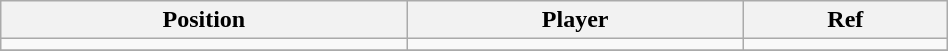<table class="wikitable sortable" style="width:50%; text-align:center; font-size:100%; text-align:left;">
<tr>
<th><strong>Position</strong></th>
<th><strong>Player</strong></th>
<th><strong>Ref</strong></th>
</tr>
<tr>
<td></td>
<td></td>
<td></td>
</tr>
<tr>
</tr>
</table>
